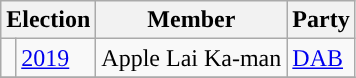<table class="wikitable">
<tr>
<th colspan="2">Election</th>
<th>Member</th>
<th>Party</th>
</tr>
<tr>
<td style="color:inherit;background:"></td>
<td><a href='#'>2019</a></td>
<td>Apple Lai Ka-man</td>
<td><a href='#'>DAB</a></td>
</tr>
<tr>
</tr>
</table>
